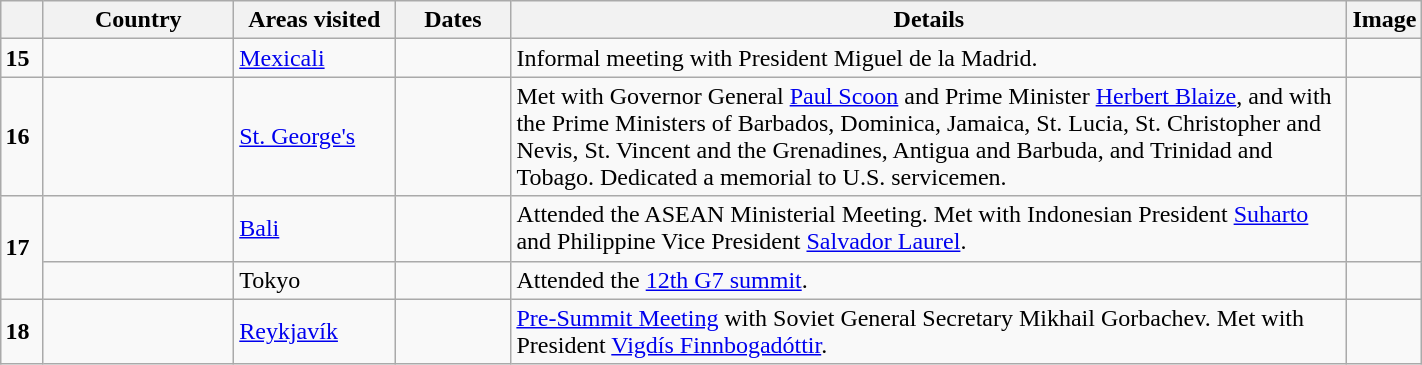<table class="wikitable sortable" border="1" style="margin: 1em auto 1em auto">
<tr>
<th style="width: 3%;"></th>
<th width=120>Country</th>
<th width=100>Areas visited</th>
<th width=70>Dates</th>
<th width=550>Details</th>
<th>Image</th>
</tr>
<tr>
<td><strong>15</strong></td>
<td></td>
<td><a href='#'>Mexicali</a></td>
<td></td>
<td>Informal meeting with President Miguel de la Madrid.</td>
<td></td>
</tr>
<tr>
<td><strong>16</strong></td>
<td></td>
<td><a href='#'>St. George's</a></td>
<td></td>
<td>Met with Governor General <a href='#'>Paul Scoon</a> and Prime Minister <a href='#'>Herbert Blaize</a>, and with the Prime Ministers of Barbados, Dominica, Jamaica, St. Lucia, St. Christopher and Nevis, St. Vincent and the Grenadines, Antigua and Barbuda, and Trinidad and Tobago. Dedicated a memorial to U.S. servicemen.</td>
<td></td>
</tr>
<tr>
<td rowspan=2><strong>17</strong></td>
<td></td>
<td><a href='#'>Bali</a></td>
<td></td>
<td>Attended the ASEAN Ministerial Meeting. Met with Indonesian President <a href='#'>Suharto</a> and Philippine Vice President <a href='#'>Salvador Laurel</a>.</td>
<td></td>
</tr>
<tr>
<td></td>
<td>Tokyo</td>
<td></td>
<td>Attended the <a href='#'>12th G7 summit</a>.</td>
<td></td>
</tr>
<tr>
<td><strong>18</strong></td>
<td></td>
<td><a href='#'>Reykjavík</a></td>
<td></td>
<td><a href='#'>Pre-Summit Meeting</a> with Soviet General Secretary Mikhail Gorbachev. Met with President <a href='#'>Vigdís Finnbogadóttir</a>.</td>
<td></td>
</tr>
</table>
